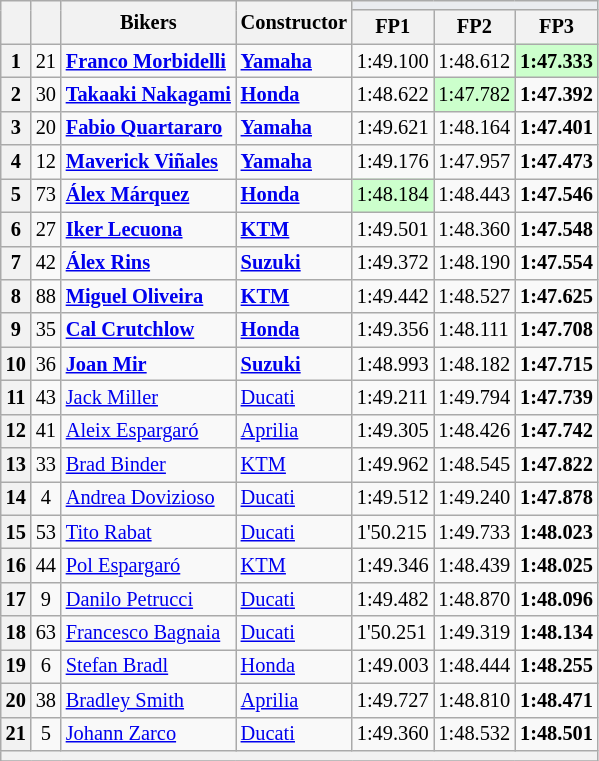<table class="wikitable sortable" style="font-size: 85%;">
<tr>
<th rowspan="2"></th>
<th rowspan="2"></th>
<th rowspan="2">Bikers</th>
<th rowspan="2">Constructor</th>
<th colspan="3" style="background:#eaecf0; text-align:center;"></th>
</tr>
<tr>
<th scope="col" data-sort-type=text>FP1</th>
<th scope="col" data-sort-type=text>FP2</th>
<th scope="col" data-sort-type=text>FP3</th>
</tr>
<tr>
<th scope="row">1</th>
<td align="center">21</td>
<td data-sort-value="mor"> <strong><a href='#'>Franco Morbidelli</a></strong></td>
<td><strong><a href='#'>Yamaha</a></strong></td>
<td>1:49.100</td>
<td>1:48.612</td>
<td style="background:#ccffcc;"><strong>1:47.333</strong></td>
</tr>
<tr>
<th scope="row">2</th>
<td align="center">30</td>
<td data-sort-value="nak"> <strong><a href='#'>Takaaki Nakagami</a></strong></td>
<td><strong><a href='#'>Honda</a></strong></td>
<td>1:48.622</td>
<td style="background:#ccffcc;">1:47.782</td>
<td><strong>1:47.392</strong></td>
</tr>
<tr>
<th scope="row">3</th>
<td align="center">20</td>
<td data-sort-value="qua"> <strong><a href='#'>Fabio Quartararo</a></strong></td>
<td><strong><a href='#'>Yamaha</a></strong></td>
<td>1:49.621</td>
<td>1:48.164</td>
<td><strong>1:47.401</strong></td>
</tr>
<tr>
<th scope="row">4</th>
<td align="center">12</td>
<td data-sort-value="viñ"> <strong><a href='#'>Maverick Viñales</a></strong></td>
<td><strong><a href='#'>Yamaha</a></strong></td>
<td>1:49.176</td>
<td>1:47.957</td>
<td><strong>1:47.473</strong></td>
</tr>
<tr>
<th scope="row">5</th>
<td align="center">73</td>
<td data-sort-value="már"> <strong><a href='#'>Álex Márquez</a></strong></td>
<td><strong><a href='#'>Honda</a></strong></td>
<td style="background:#ccffcc;">1:48.184</td>
<td>1:48.443</td>
<td><strong>1:47.546</strong></td>
</tr>
<tr>
<th scope="row">6</th>
<td align="center">27</td>
<td data-sort-value="lec"> <strong><a href='#'>Iker Lecuona</a></strong></td>
<td><strong><a href='#'>KTM</a></strong></td>
<td>1:49.501</td>
<td>1:48.360</td>
<td><strong>1:47.548</strong></td>
</tr>
<tr>
<th scope="row">7</th>
<td align="center">42</td>
<td data-sort-value="rin"> <strong><a href='#'>Álex Rins</a></strong></td>
<td><strong><a href='#'>Suzuki</a></strong></td>
<td>1:49.372</td>
<td>1:48.190</td>
<td><strong>1:47.554</strong></td>
</tr>
<tr>
<th scope="row">8</th>
<td align="center">88</td>
<td data-sort-value="oli"> <strong><a href='#'>Miguel Oliveira</a></strong></td>
<td><strong><a href='#'>KTM</a></strong></td>
<td>1:49.442</td>
<td>1:48.527</td>
<td><strong>1:47.625</strong></td>
</tr>
<tr>
<th scope="row">9</th>
<td align="center">35</td>
<td data-sort-value="cru"> <strong><a href='#'>Cal Crutchlow</a></strong></td>
<td><strong><a href='#'>Honda</a></strong></td>
<td>1:49.356</td>
<td>1:48.111</td>
<td><strong>1:47.708</strong></td>
</tr>
<tr>
<th scope="row">10</th>
<td align="center">36</td>
<td data-sort-value="mir"> <strong><a href='#'>Joan Mir</a></strong></td>
<td><strong><a href='#'>Suzuki</a></strong></td>
<td>1:48.993</td>
<td>1:48.182</td>
<td><strong>1:47.715</strong></td>
</tr>
<tr>
<th scope="row">11</th>
<td align="center">43</td>
<td data-sort-value="mil"> <a href='#'>Jack Miller</a></td>
<td><a href='#'>Ducati</a></td>
<td>1:49.211</td>
<td>1:49.794</td>
<td><strong>1:47.739</strong></td>
</tr>
<tr>
<th scope="row">12</th>
<td align="center">41</td>
<td data-sort-value="esp"> <a href='#'>Aleix Espargaró</a></td>
<td><a href='#'>Aprilia</a></td>
<td>1:49.305</td>
<td>1:48.426</td>
<td><strong>1:47.742</strong></td>
</tr>
<tr>
<th scope="row">13</th>
<td align="center">33</td>
<td data-sort-value="bin"> <a href='#'>Brad Binder</a></td>
<td><a href='#'>KTM</a></td>
<td>1:49.962</td>
<td>1:48.545</td>
<td><strong>1:47.822</strong></td>
</tr>
<tr>
<th scope="row">14</th>
<td align="center">4</td>
<td data-sort-value="dov"> <a href='#'>Andrea Dovizioso</a></td>
<td><a href='#'>Ducati</a></td>
<td>1:49.512</td>
<td>1:49.240</td>
<td><strong>1:47.878</strong></td>
</tr>
<tr>
<th scope="row">15</th>
<td align="center">53</td>
<td data-sort-value="rab"> <a href='#'>Tito Rabat</a></td>
<td><a href='#'>Ducati</a></td>
<td>1'50.215</td>
<td>1:49.733</td>
<td><strong>1:48.023</strong></td>
</tr>
<tr>
<th scope="row">16</th>
<td align="center">44</td>
<td data-sort-value="esp"> <a href='#'>Pol Espargaró</a></td>
<td><a href='#'>KTM</a></td>
<td>1:49.346</td>
<td>1:48.439</td>
<td><strong>1:48.025</strong></td>
</tr>
<tr>
<th scope="row">17</th>
<td align="center">9</td>
<td data-sort-value="pet"> <a href='#'>Danilo Petrucci</a></td>
<td><a href='#'>Ducati</a></td>
<td>1:49.482</td>
<td>1:48.870</td>
<td><strong>1:48.096</strong></td>
</tr>
<tr>
<th scope="row">18</th>
<td align="center">63</td>
<td data-sort-value="bag"> <a href='#'>Francesco Bagnaia</a></td>
<td><a href='#'>Ducati</a></td>
<td>1'50.251</td>
<td>1:49.319</td>
<td><strong>1:48.134</strong></td>
</tr>
<tr>
<th scope="row">19</th>
<td align="center">6</td>
<td data-sort-value="bra"> <a href='#'>Stefan Bradl</a></td>
<td><a href='#'>Honda</a></td>
<td>1:49.003</td>
<td>1:48.444</td>
<td><strong>1:48.255</strong></td>
</tr>
<tr>
<th scope="row">20</th>
<td align="center">38</td>
<td data-sort-value="smi"> <a href='#'>Bradley Smith</a></td>
<td><a href='#'>Aprilia</a></td>
<td>1:49.727</td>
<td>1:48.810</td>
<td><strong>1:48.471</strong></td>
</tr>
<tr>
<th scope="row">21</th>
<td align="center">5</td>
<td data-sort-value="zar"> <a href='#'>Johann Zarco</a></td>
<td><a href='#'>Ducati</a></td>
<td>1:49.360</td>
<td>1:48.532</td>
<td><strong>1:48.501</strong></td>
</tr>
<tr>
<th colspan=9></th>
</tr>
<tr>
</tr>
</table>
